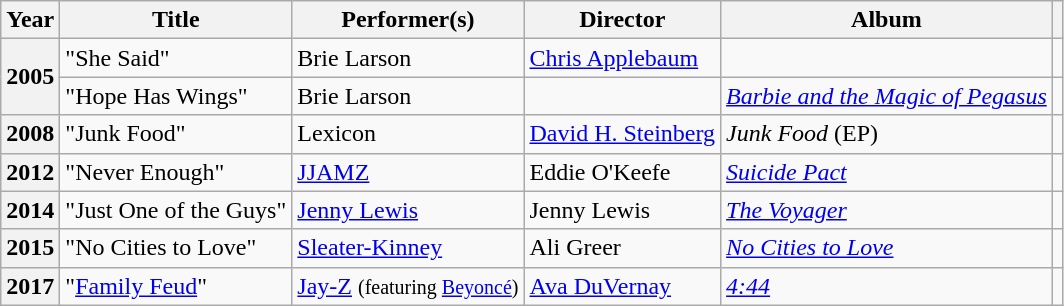<table class="wikitable plainrowheaders" style="text-align: margin;">
<tr>
<th scope="col">Year</th>
<th scope="col">Title</th>
<th scope="col">Performer(s)</th>
<th scope="col">Director</th>
<th scope="col">Album</th>
<th scope="col" class="unsortable"></th>
</tr>
<tr>
<th scope="row" rowspan="2">2005</th>
<td>"She Said"</td>
<td>Brie Larson</td>
<td><a href='#'>Chris Applebaum</a></td>
<td></td>
<td></td>
</tr>
<tr>
<td>"Hope Has Wings"</td>
<td>Brie Larson</td>
<td></td>
<td><em><a href='#'>Barbie and the Magic of Pegasus</a></em></td>
<td></td>
</tr>
<tr>
<th scope="row">2008</th>
<td>"Junk Food"</td>
<td>Lexicon</td>
<td><a href='#'>David H. Steinberg</a></td>
<td><em>Junk Food</em> (EP)</td>
<td></td>
</tr>
<tr>
<th scope="row">2012</th>
<td>"Never Enough"</td>
<td><a href='#'>JJAMZ</a></td>
<td>Eddie O'Keefe</td>
<td><em><a href='#'>Suicide Pact</a></em></td>
<td></td>
</tr>
<tr>
<th scope="row">2014</th>
<td>"Just One of the Guys"</td>
<td><a href='#'>Jenny Lewis</a></td>
<td>Jenny Lewis</td>
<td><em><a href='#'>The Voyager</a></em></td>
<td></td>
</tr>
<tr>
<th scope="row">2015</th>
<td>"No Cities to Love"</td>
<td><a href='#'>Sleater-Kinney</a></td>
<td>Ali Greer</td>
<td><em><a href='#'>No Cities to Love</a></em></td>
<td></td>
</tr>
<tr>
<th scope="row">2017</th>
<td>"<a href='#'>Family Feud</a>"</td>
<td><a href='#'>Jay-Z</a> <small>(featuring <a href='#'>Beyoncé</a>)</small></td>
<td><a href='#'>Ava DuVernay</a></td>
<td><em><a href='#'>4:44</a></em></td>
<td></td>
</tr>
</table>
